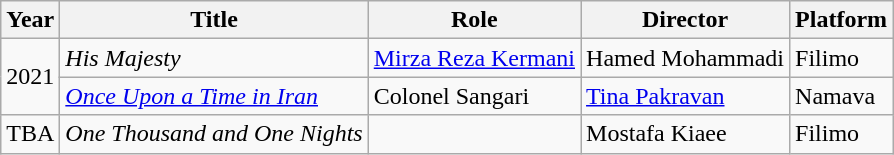<table class="wikitable sortable">
<tr>
<th>Year</th>
<th>Title</th>
<th>Role</th>
<th>Director</th>
<th class="unsortable">Platform</th>
</tr>
<tr>
<td rowspan="2">2021</td>
<td><em>His Majesty</em></td>
<td><a href='#'>Mirza Reza Kermani</a></td>
<td>Hamed Mohammadi</td>
<td>Filimo</td>
</tr>
<tr>
<td><em><a href='#'>Once Upon a Time in Iran</a></em></td>
<td>Colonel Sangari</td>
<td><a href='#'>Tina Pakravan</a></td>
<td>Namava</td>
</tr>
<tr>
<td>TBA</td>
<td><em>One Thousand and One Nights</em></td>
<td></td>
<td>Mostafa Kiaee</td>
<td>Filimo</td>
</tr>
</table>
